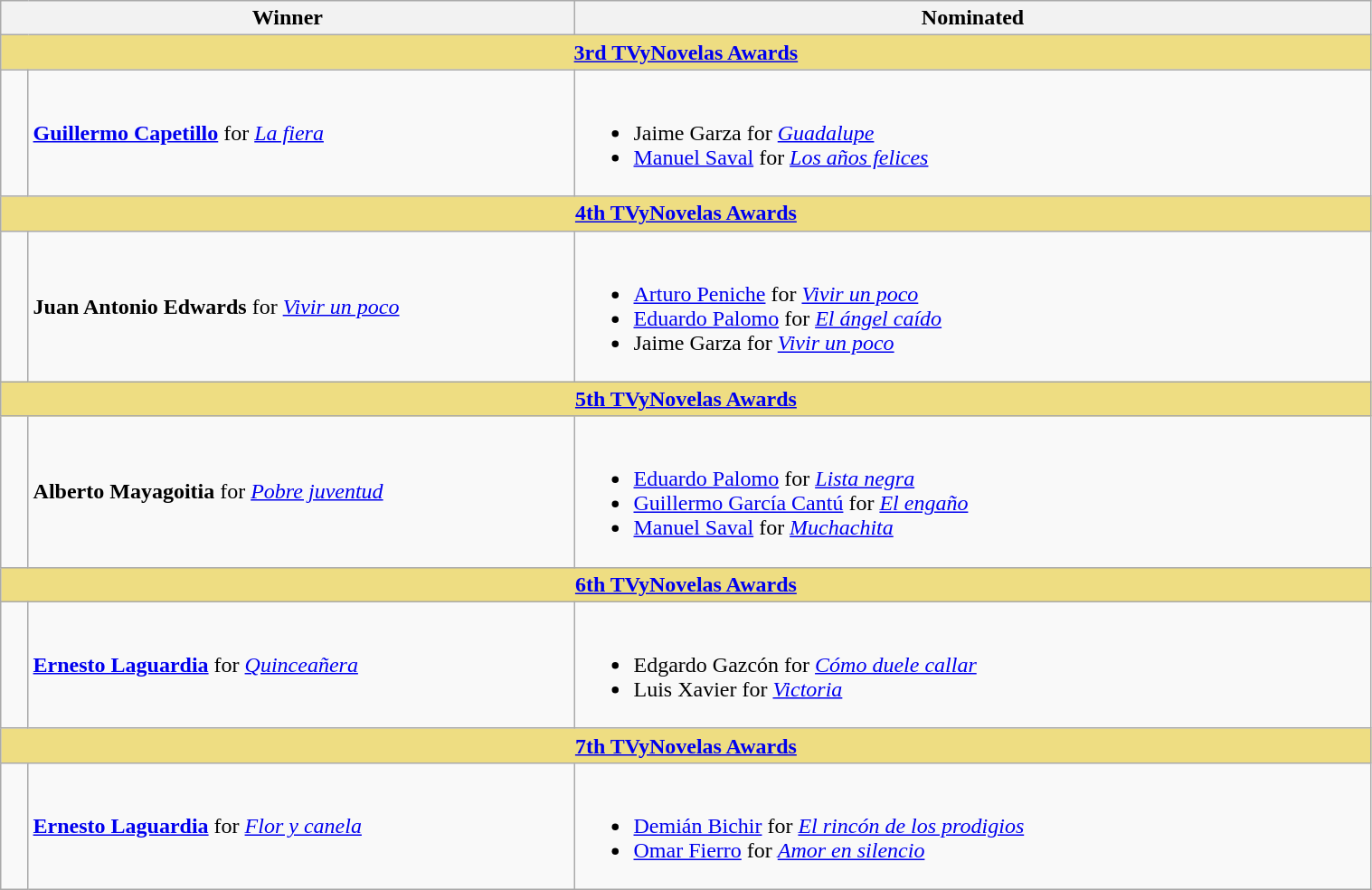<table class="wikitable" width=80%>
<tr align=center>
<th width="150px;" colspan=2; align="center">Winner</th>
<th width="580px;" align="center">Nominated</th>
</tr>
<tr>
<th colspan=9 style="background:#EEDD82;"  align="center"><strong><a href='#'>3rd TVyNovelas Awards</a></strong></th>
</tr>
<tr>
<td width=2%></td>
<td><strong><a href='#'>Guillermo Capetillo</a></strong> for <em><a href='#'>La fiera</a></em></td>
<td><br><ul><li>Jaime Garza for <em><a href='#'>Guadalupe</a></em></li><li><a href='#'>Manuel Saval</a> for <em><a href='#'>Los años felices</a></em></li></ul></td>
</tr>
<tr>
<th colspan=9 style="background:#EEDD82;"  align="center"><strong><a href='#'>4th TVyNovelas Awards</a></strong></th>
</tr>
<tr>
<td width=2%></td>
<td><strong>Juan Antonio Edwards</strong> for <em><a href='#'>Vivir un poco</a></em></td>
<td><br><ul><li><a href='#'>Arturo Peniche</a> for <em><a href='#'>Vivir un poco</a></em></li><li><a href='#'>Eduardo Palomo</a> for <em><a href='#'>El ángel caído</a></em></li><li>Jaime Garza for <em><a href='#'>Vivir un poco</a></em></li></ul></td>
</tr>
<tr>
<th colspan=9 style="background:#EEDD82;"  align="center"><strong><a href='#'>5th TVyNovelas Awards</a></strong></th>
</tr>
<tr>
<td width=2%></td>
<td><strong>Alberto Mayagoitia</strong> for <em><a href='#'>Pobre juventud</a></em></td>
<td><br><ul><li><a href='#'>Eduardo Palomo</a> for <em><a href='#'>Lista negra</a></em></li><li><a href='#'>Guillermo García Cantú</a> for <em><a href='#'>El engaño</a></em></li><li><a href='#'>Manuel Saval</a> for <em><a href='#'>Muchachita</a></em></li></ul></td>
</tr>
<tr>
<th colspan=9 style="background:#EEDD82;"  align="center"><strong><a href='#'>6th TVyNovelas Awards</a></strong></th>
</tr>
<tr>
<td width=2%></td>
<td><strong><a href='#'>Ernesto Laguardia</a></strong> for <em><a href='#'>Quinceañera</a></em></td>
<td><br><ul><li>Edgardo Gazcón for <em><a href='#'>Cómo duele callar</a></em></li><li>Luis Xavier for <em><a href='#'>Victoria</a></em></li></ul></td>
</tr>
<tr>
<th colspan=9 style="background:#EEDD82;"  align="center"><strong><a href='#'>7th TVyNovelas Awards</a></strong></th>
</tr>
<tr>
<td width=2%></td>
<td><strong><a href='#'>Ernesto Laguardia</a></strong> for <em><a href='#'>Flor y canela</a></em></td>
<td><br><ul><li><a href='#'>Demián Bichir</a> for <em><a href='#'>El rincón de los prodigios</a></em></li><li><a href='#'>Omar Fierro</a> for <em><a href='#'>Amor en silencio</a></em></li></ul></td>
</tr>
</table>
